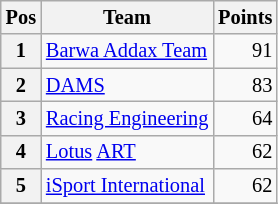<table class="wikitable" style="font-size: 85%;">
<tr>
<th>Pos</th>
<th>Team</th>
<th>Points</th>
</tr>
<tr>
<th>1</th>
<td> <a href='#'>Barwa Addax Team</a></td>
<td align=right>91</td>
</tr>
<tr>
<th>2</th>
<td> <a href='#'>DAMS</a></td>
<td align=right>83</td>
</tr>
<tr>
<th>3</th>
<td> <a href='#'>Racing Engineering</a></td>
<td align=right>64</td>
</tr>
<tr>
<th>4</th>
<td> <a href='#'>Lotus</a> <a href='#'>ART</a></td>
<td align=right>62</td>
</tr>
<tr>
<th>5</th>
<td> <a href='#'>iSport International</a></td>
<td align=right>62</td>
</tr>
<tr>
</tr>
</table>
